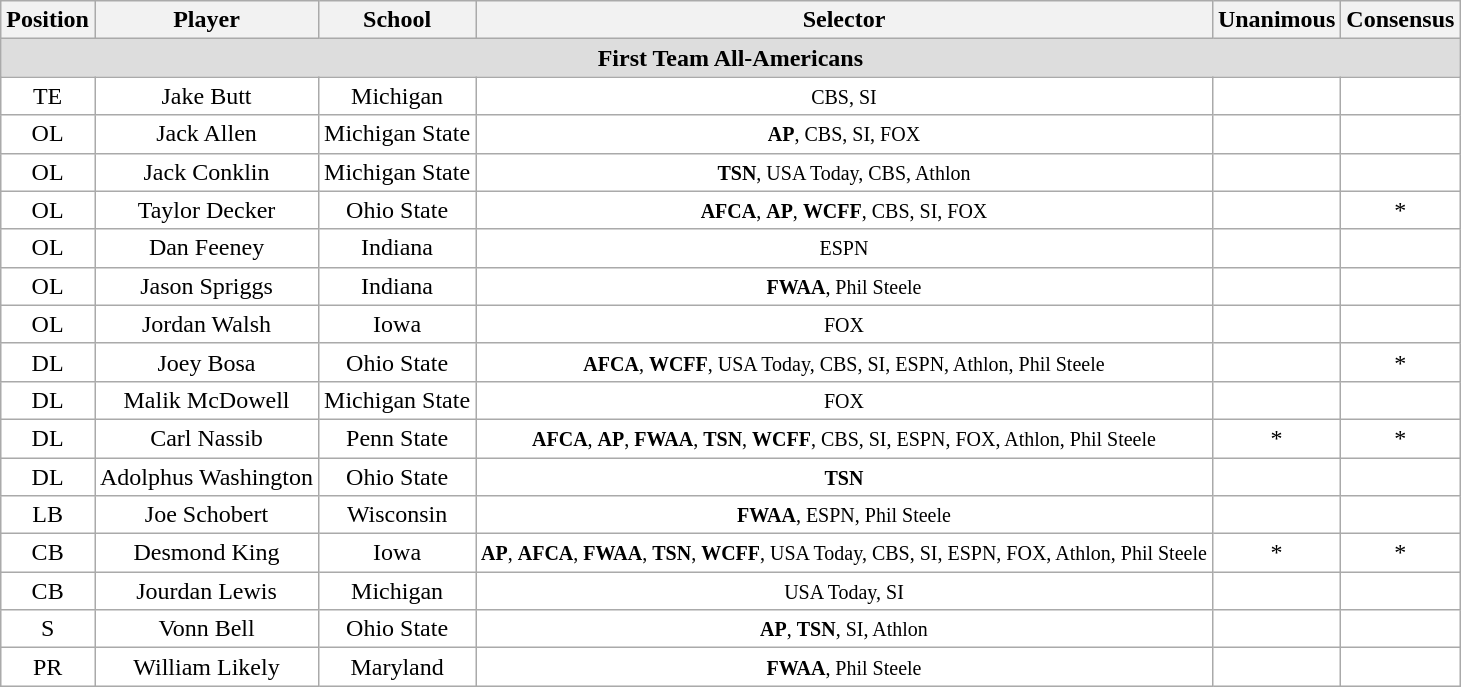<table class="wikitable">
<tr>
<th>Position</th>
<th>Player</th>
<th>School</th>
<th>Selector</th>
<th>Unanimous</th>
<th>Consensus</th>
</tr>
<tr>
<td colspan="6" style="text-align:center; background:#ddd;"><strong>First Team All-Americans</strong></td>
</tr>
<tr style="text-align:center;">
<td style="background:white">TE</td>
<td style="background:white">Jake Butt</td>
<td style="background:white">Michigan</td>
<td style="background:white"><small>CBS, SI</small></td>
<td style="background:white"></td>
<td style="background:white"></td>
</tr>
<tr style="text-align:center;">
<td style="background:white">OL</td>
<td style="background:white">Jack Allen</td>
<td style="background:white">Michigan State</td>
<td style="background:white"><small><strong>AP</strong>, CBS, SI, FOX</small></td>
<td style="background:white"></td>
<td style="background:white"></td>
</tr>
<tr style="text-align:center;">
<td style="background:white">OL</td>
<td style="background:white">Jack Conklin</td>
<td style="background:white">Michigan State</td>
<td style="background:white"><small><strong>TSN</strong>, USA Today, CBS, Athlon</small></td>
<td style="background:white"></td>
<td style="background:white"></td>
</tr>
<tr style="text-align:center;">
<td style="background:white">OL</td>
<td style="background:white">Taylor Decker</td>
<td style="background:white">Ohio State</td>
<td style="background:white"><small><strong>AFCA</strong>, <strong>AP</strong>, <strong>WCFF</strong>, CBS, SI, FOX</small></td>
<td style="background:white"></td>
<td style="background:white">*</td>
</tr>
<tr style="text-align:center;">
<td style="background:white">OL</td>
<td style="background:white">Dan Feeney</td>
<td style="background:white">Indiana</td>
<td style="background:white"><small>ESPN</small></td>
<td style="background:white"></td>
<td style="background:white"></td>
</tr>
<tr style="text-align:center;">
<td style="background:white">OL</td>
<td style="background:white">Jason Spriggs</td>
<td style="background:white">Indiana</td>
<td style="background:white"><small><strong>FWAA</strong>, Phil Steele</small></td>
<td style="background:white"></td>
<td style="background:white"></td>
</tr>
<tr style="text-align:center;">
<td style="background:white">OL</td>
<td style="background:white">Jordan Walsh</td>
<td style="background:white">Iowa</td>
<td style="background:white"><small>FOX</small></td>
<td style="background:white"></td>
<td style="background:white"></td>
</tr>
<tr style="text-align:center;">
<td style="background:white">DL</td>
<td style="background:white">Joey Bosa</td>
<td style="background:white">Ohio State</td>
<td style="background:white"><small><strong>AFCA</strong>, <strong>WCFF</strong>, USA Today, CBS, SI, ESPN, Athlon, Phil Steele</small></td>
<td style="background:white"></td>
<td style="background:white">*</td>
</tr>
<tr style="text-align:center;">
<td style="background:white">DL</td>
<td style="background:white">Malik McDowell</td>
<td style="background:white">Michigan State</td>
<td style="background:white"><small>FOX</small></td>
<td style="background:white"></td>
<td style="background:white"></td>
</tr>
<tr style="text-align:center;">
<td style="background:white">DL</td>
<td style="background:white">Carl Nassib</td>
<td style="background:white">Penn State</td>
<td style="background:white"><small><strong>AFCA</strong>, <strong>AP</strong>, <strong>FWAA</strong>, <strong>TSN</strong>, <strong>WCFF</strong>, CBS, SI, ESPN, FOX, Athlon, Phil Steele</small></td>
<td style="background:white">*</td>
<td style="background:white">*</td>
</tr>
<tr style="text-align:center;">
<td style="background:white">DL</td>
<td style="background:white">Adolphus Washington</td>
<td style="background:white">Ohio State</td>
<td style="background:white"><small><strong>TSN</strong></small></td>
<td style="background:white"></td>
<td style="background:white"></td>
</tr>
<tr style="text-align:center;">
<td style="background:white">LB</td>
<td style="background:white">Joe Schobert</td>
<td style="background:white">Wisconsin</td>
<td style="background:white"><small><strong>FWAA</strong>, ESPN, Phil Steele</small></td>
<td style="background:white"></td>
<td style="background:white"></td>
</tr>
<tr style="text-align:center;">
<td style="background:white">CB</td>
<td style="background:white">Desmond King</td>
<td style="background:white">Iowa</td>
<td style="background:white"><small><strong>AP</strong>, <strong>AFCA</strong>, <strong>FWAA</strong>, <strong>TSN</strong>, <strong>WCFF</strong>, USA Today, CBS, SI, ESPN, FOX, Athlon, Phil Steele</small></td>
<td style="background:white">*</td>
<td style="background:white">*</td>
</tr>
<tr style="text-align:center;">
<td style="background:white">CB</td>
<td style="background:white">Jourdan Lewis</td>
<td style="background:white">Michigan</td>
<td style="background:white"><small>USA Today, SI</small></td>
<td style="background:white"></td>
<td style="background:white"></td>
</tr>
<tr style="text-align:center;">
<td style="background:white">S</td>
<td style="background:white">Vonn Bell</td>
<td style="background:white">Ohio State</td>
<td style="background:white"><small><strong>AP</strong>, <strong>TSN</strong>, SI, Athlon</small></td>
<td style="background:white"></td>
<td style="background:white"></td>
</tr>
<tr style="text-align:center;">
<td style="background:white">PR</td>
<td style="background:white">William Likely</td>
<td style="background:white">Maryland</td>
<td style="background:white"><small><strong>FWAA</strong>, Phil Steele</small></td>
<td style="background:white"></td>
<td style="background:white"></td>
</tr>
</table>
